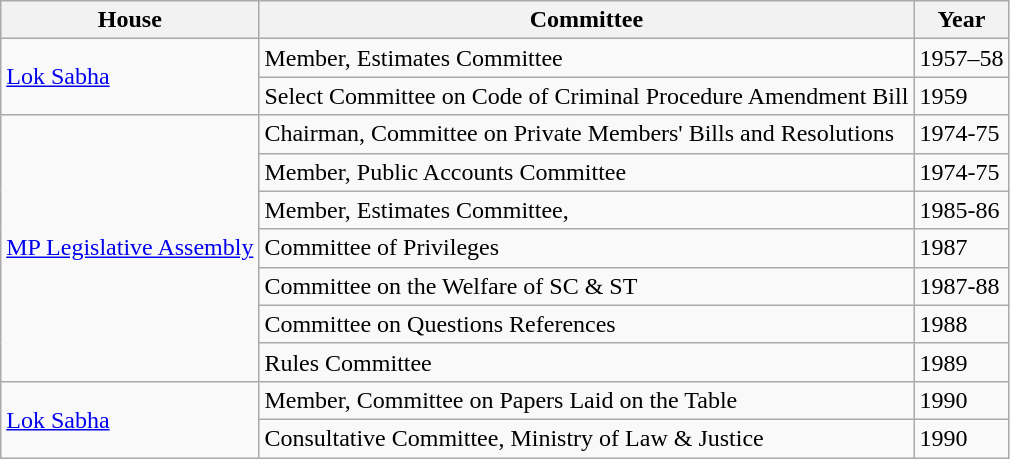<table class="wikitable">
<tr>
<th>House</th>
<th>Committee</th>
<th>Year</th>
</tr>
<tr>
<td rowspan="2"><a href='#'>Lok Sabha</a></td>
<td>Member, Estimates Committee</td>
<td>1957–58</td>
</tr>
<tr>
<td>Select Committee on Code of Criminal Procedure Amendment Bill</td>
<td>1959</td>
</tr>
<tr>
<td rowspan="7"><a href='#'>MP Legislative Assembly</a></td>
<td>Chairman, Committee on Private Members' Bills and Resolutions</td>
<td>1974-75</td>
</tr>
<tr>
<td>Member, Public Accounts Committee</td>
<td>1974-75</td>
</tr>
<tr>
<td>Member, Estimates Committee,</td>
<td>1985-86</td>
</tr>
<tr>
<td>Committee of Privileges</td>
<td>1987</td>
</tr>
<tr>
<td>Committee on the Welfare of SC & ST</td>
<td>1987-88</td>
</tr>
<tr>
<td>Committee on Questions References</td>
<td>1988</td>
</tr>
<tr>
<td>Rules Committee</td>
<td>1989</td>
</tr>
<tr>
<td rowspan="2"><a href='#'>Lok Sabha</a></td>
<td>Member, Committee on Papers Laid on the Table</td>
<td>1990</td>
</tr>
<tr>
<td>Consultative Committee, Ministry of Law & Justice</td>
<td>1990</td>
</tr>
</table>
